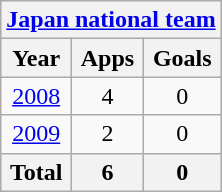<table class="wikitable" style="text-align:center">
<tr>
<th colspan=3><a href='#'>Japan national team</a></th>
</tr>
<tr>
<th>Year</th>
<th>Apps</th>
<th>Goals</th>
</tr>
<tr>
<td><a href='#'>2008</a></td>
<td>4</td>
<td>0</td>
</tr>
<tr>
<td><a href='#'>2009</a></td>
<td>2</td>
<td>0</td>
</tr>
<tr>
<th>Total</th>
<th>6</th>
<th>0</th>
</tr>
</table>
